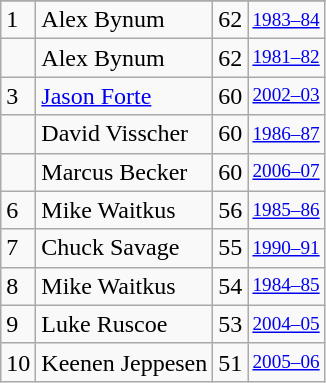<table class="wikitable">
<tr>
</tr>
<tr>
<td>1</td>
<td>Alex Bynum</td>
<td>62</td>
<td style="font-size:80%;"><a href='#'>1983–84</a></td>
</tr>
<tr>
<td></td>
<td>Alex Bynum</td>
<td>62</td>
<td style="font-size:80%;"><a href='#'>1981–82</a></td>
</tr>
<tr>
<td>3</td>
<td><a href='#'>Jason Forte</a></td>
<td>60</td>
<td style="font-size:80%;"><a href='#'>2002–03</a></td>
</tr>
<tr>
<td></td>
<td>David Visscher</td>
<td>60</td>
<td style="font-size:80%;"><a href='#'>1986–87</a></td>
</tr>
<tr>
<td></td>
<td>Marcus Becker</td>
<td>60</td>
<td style="font-size:80%;"><a href='#'>2006–07</a></td>
</tr>
<tr>
<td>6</td>
<td>Mike Waitkus</td>
<td>56</td>
<td style="font-size:80%;"><a href='#'>1985–86</a></td>
</tr>
<tr>
<td>7</td>
<td>Chuck Savage</td>
<td>55</td>
<td style="font-size:80%;"><a href='#'>1990–91</a></td>
</tr>
<tr>
<td>8</td>
<td>Mike Waitkus</td>
<td>54</td>
<td style="font-size:80%;"><a href='#'>1984–85</a></td>
</tr>
<tr>
<td>9</td>
<td>Luke Ruscoe</td>
<td>53</td>
<td style="font-size:80%;"><a href='#'>2004–05</a></td>
</tr>
<tr>
<td>10</td>
<td>Keenen Jeppesen</td>
<td>51</td>
<td style="font-size:80%;"><a href='#'>2005–06</a></td>
</tr>
</table>
